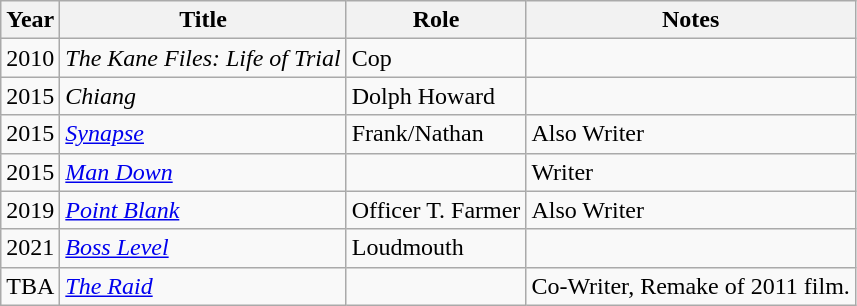<table class="wikitable sortable">
<tr>
<th>Year</th>
<th>Title</th>
<th>Role</th>
<th>Notes</th>
</tr>
<tr>
<td>2010</td>
<td><em>The Kane Files: Life of Trial</em></td>
<td>Cop</td>
<td></td>
</tr>
<tr>
<td>2015</td>
<td><em>Chiang</em></td>
<td>Dolph Howard</td>
<td></td>
</tr>
<tr>
<td>2015</td>
<td><em><a href='#'>Synapse</a></em></td>
<td>Frank/Nathan</td>
<td>Also Writer</td>
</tr>
<tr>
<td>2015</td>
<td><em><a href='#'>Man Down</a></em></td>
<td></td>
<td>Writer</td>
</tr>
<tr>
<td>2019</td>
<td><em><a href='#'>Point Blank</a></em></td>
<td>Officer T. Farmer</td>
<td>Also Writer</td>
</tr>
<tr>
<td>2021</td>
<td><em><a href='#'>Boss Level</a></em></td>
<td>Loudmouth</td>
<td></td>
</tr>
<tr>
<td>TBA</td>
<td><em><a href='#'>The Raid</a></em></td>
<td></td>
<td>Co-Writer, Remake of 2011 film.</td>
</tr>
</table>
